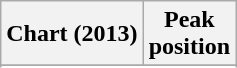<table class="wikitable sortable plainrowheaders">
<tr>
<th>Chart (2013)</th>
<th>Peak<br>position</th>
</tr>
<tr>
</tr>
<tr>
</tr>
<tr>
</tr>
<tr>
</tr>
</table>
